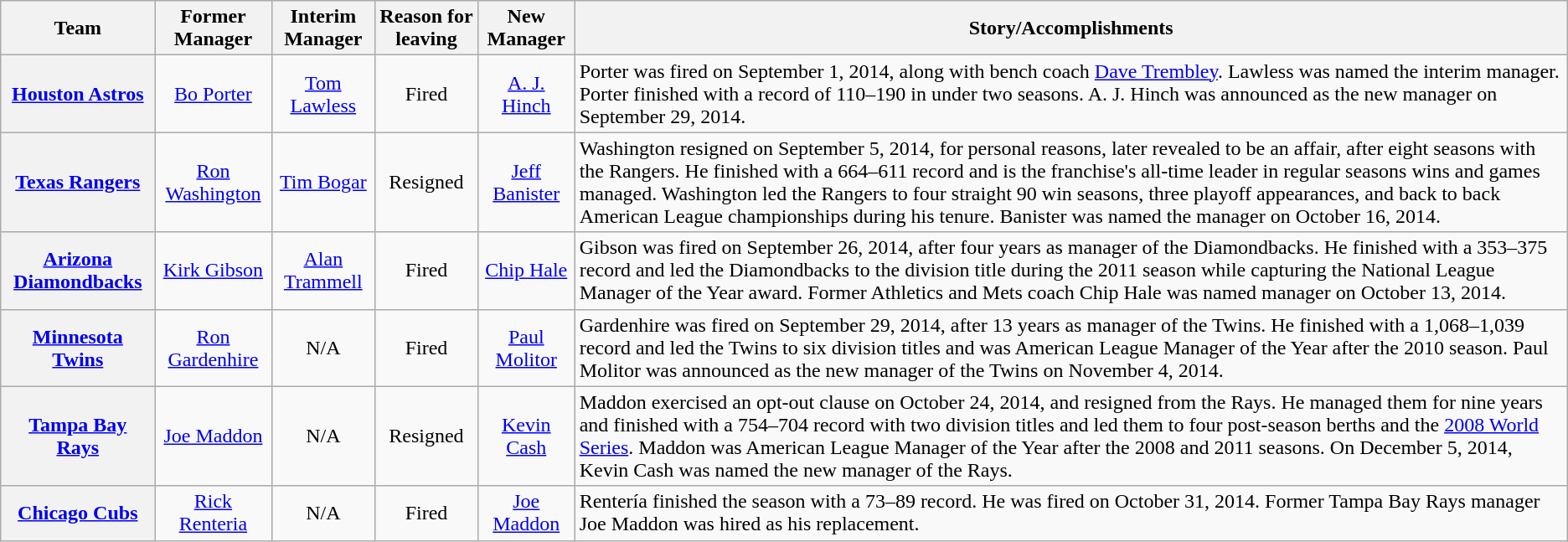<table class="wikitable" align="center">
<tr>
<th>Team</th>
<th>Former Manager</th>
<th>Interim Manager</th>
<th>Reason for leaving</th>
<th>New Manager</th>
<th>Story/Accomplishments</th>
</tr>
<tr>
<th><a href='#'>Houston Astros</a></th>
<td style="text-align:center;"><a href='#'>Bo Porter</a></td>
<td style="text-align:center;"><a href='#'>Tom Lawless</a></td>
<td style="text-align:center;">Fired</td>
<td Style="text-align:center;"><a href='#'>A. J. Hinch</a></td>
<td>Porter was fired on September 1, 2014, along with bench coach <a href='#'>Dave Trembley</a>. Lawless was named the interim manager. Porter finished with a record of 110–190 in under two seasons. A. J. Hinch was announced as the new manager on September 29, 2014.</td>
</tr>
<tr>
<th><a href='#'>Texas Rangers</a></th>
<td style="text-align:center;"><a href='#'>Ron Washington</a></td>
<td Style="text-align:center;"><a href='#'>Tim Bogar</a></td>
<td style="text-align:center;">Resigned</td>
<td style="text-align:center;"><a href='#'>Jeff Banister</a></td>
<td>Washington resigned on September 5, 2014, for personal reasons, later revealed to be an affair, after eight seasons with the Rangers. He finished with a 664–611 record and is the franchise's all-time leader in regular seasons wins and games managed. Washington led the Rangers to four straight 90 win seasons, three playoff appearances, and back to back American League championships during his tenure. Banister was named the manager on October 16, 2014.</td>
</tr>
<tr>
<th><a href='#'>Arizona Diamondbacks</a></th>
<td style="text-align:center;"><a href='#'>Kirk Gibson</a></td>
<td style="text-align:center;"><a href='#'>Alan Trammell</a></td>
<td style="text-align:center;">Fired</td>
<td style="text-align:center;"><a href='#'>Chip Hale</a></td>
<td>Gibson was fired on September 26, 2014, after four years as manager of the Diamondbacks. He finished with a 353–375 record and led the Diamondbacks to the division title during the 2011 season while capturing the National League Manager of the Year award. Former Athletics and Mets coach Chip Hale was named manager on October 13, 2014.</td>
</tr>
<tr>
<th><a href='#'>Minnesota Twins</a></th>
<td style="text-align:center;"><a href='#'>Ron Gardenhire</a></td>
<td style="text-align:center;">N/A</td>
<td style="text-align:center;">Fired</td>
<td style="text-align:center;"><a href='#'>Paul Molitor</a></td>
<td>Gardenhire was fired on September 29, 2014, after 13 years as manager of the Twins. He finished with a 1,068–1,039 record and led the Twins to six division titles and was American League Manager of the Year after the 2010 season. Paul Molitor was announced as the new manager of the Twins on November 4, 2014.</td>
</tr>
<tr>
<th><a href='#'>Tampa Bay Rays</a></th>
<td style="text-align:center;"><a href='#'>Joe Maddon</a></td>
<td style="text-align:center;">N/A</td>
<td style="text-align:center;">Resigned</td>
<td style="text-align:center;"><a href='#'>Kevin Cash</a></td>
<td>Maddon exercised an opt-out clause on October 24, 2014, and resigned from the Rays. He managed them for nine years and finished with a 754–704 record with two division titles and led them to four post-season berths and the <a href='#'>2008 World Series</a>. Maddon was American League Manager of the Year after the 2008 and 2011 seasons. On December 5, 2014, Kevin Cash was named the new manager of the Rays.</td>
</tr>
<tr>
<th><a href='#'>Chicago Cubs</a></th>
<td style="text-align:center;"><a href='#'>Rick Renteria</a></td>
<td style="text-align:center;">N/A</td>
<td style="text-align:center;">Fired</td>
<td style="text-align:center;"><a href='#'>Joe Maddon</a></td>
<td>Rentería finished the season with a 73–89 record. He was fired on October 31, 2014. Former Tampa Bay Rays manager Joe Maddon was hired as his replacement.</td>
</tr>
</table>
